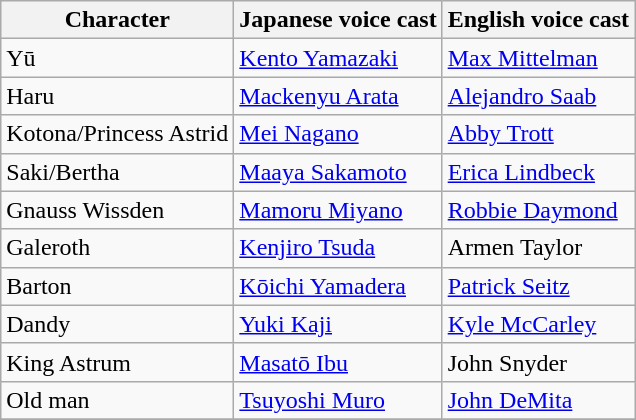<table class="wikitable">
<tr>
<th>Character</th>
<th>Japanese voice cast</th>
<th>English voice cast</th>
</tr>
<tr>
<td>Yū</td>
<td><a href='#'>Kento Yamazaki</a></td>
<td><a href='#'>Max Mittelman</a></td>
</tr>
<tr>
<td>Haru</td>
<td><a href='#'>Mackenyu Arata</a></td>
<td><a href='#'>Alejandro Saab</a></td>
</tr>
<tr>
<td>Kotona/Princess Astrid</td>
<td><a href='#'>Mei Nagano</a></td>
<td><a href='#'>Abby Trott</a></td>
</tr>
<tr>
<td>Saki/Bertha</td>
<td><a href='#'>Maaya Sakamoto</a></td>
<td><a href='#'>Erica Lindbeck</a></td>
</tr>
<tr>
<td>Gnauss Wissden</td>
<td><a href='#'>Mamoru Miyano</a></td>
<td><a href='#'>Robbie Daymond</a></td>
</tr>
<tr>
<td>Galeroth</td>
<td><a href='#'>Kenjiro Tsuda</a></td>
<td>Armen Taylor</td>
</tr>
<tr>
<td>Barton</td>
<td><a href='#'>Kōichi Yamadera</a></td>
<td><a href='#'>Patrick Seitz</a></td>
</tr>
<tr>
<td>Dandy</td>
<td><a href='#'>Yuki Kaji</a></td>
<td><a href='#'>Kyle McCarley</a></td>
</tr>
<tr>
<td>King Astrum</td>
<td><a href='#'>Masatō Ibu</a></td>
<td>John Snyder</td>
</tr>
<tr>
<td>Old man</td>
<td><a href='#'>Tsuyoshi Muro</a></td>
<td><a href='#'>John DeMita</a></td>
</tr>
<tr>
</tr>
</table>
